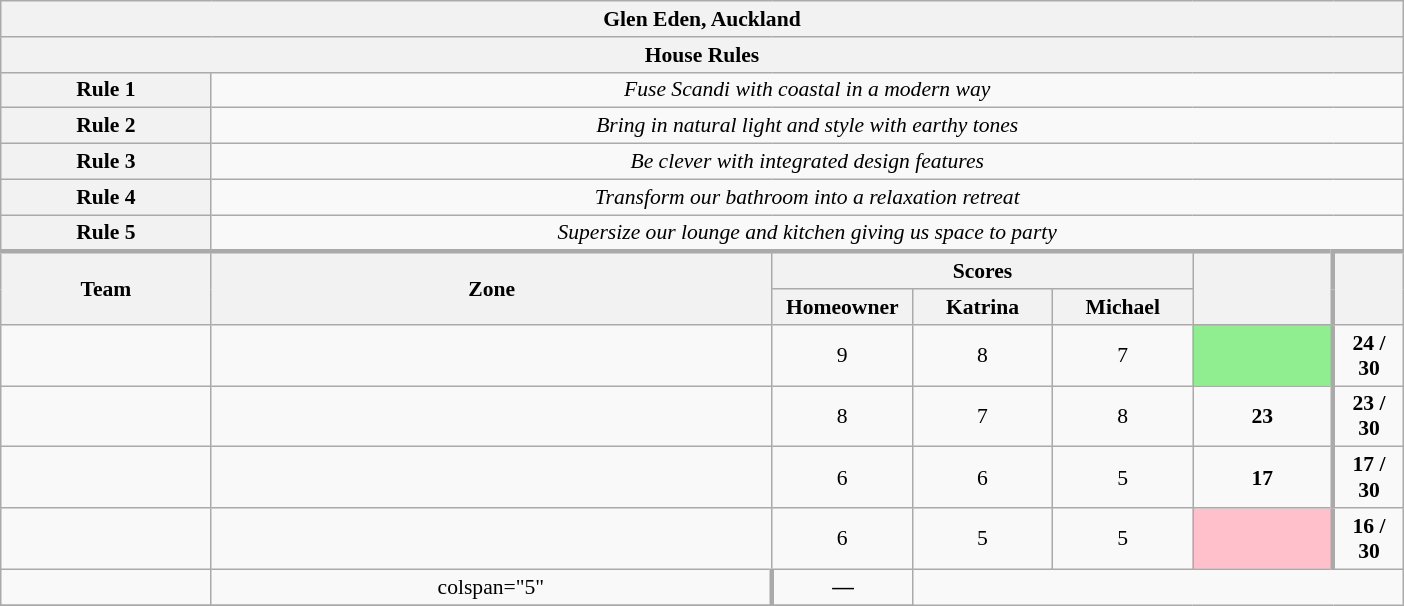<table class="wikitable plainrowheaders" style="text-align:center; font-size:90%; width:65em;">
<tr>
<th colspan="7" >Glen Eden, Auckland</th>
</tr>
<tr>
<th colspan="7">House Rules</th>
</tr>
<tr>
<th>Rule 1</th>
<td colspan="6"><em>Fuse Scandi with coastal in a modern way</em></td>
</tr>
<tr>
<th>Rule 2</th>
<td colspan="6"><em>Bring in natural light and style with earthy tones</em></td>
</tr>
<tr>
<th>Rule 3</th>
<td colspan="6"><em>Be clever with integrated design features</em></td>
</tr>
<tr>
<th>Rule 4</th>
<td colspan="6"><em>Transform our bathroom into a relaxation retreat</em></td>
</tr>
<tr>
<th>Rule 5</th>
<td colspan="6"><em>Supersize our lounge and kitchen giving us space to party</em></td>
</tr>
<tr style="border-top:3px solid #aaa;">
<th rowspan="2">Team</th>
<th rowspan="2" style="width:40%;">Zone</th>
<th colspan="3" style="width:40%;">Scores</th>
<th rowspan="2" style="width:10%;"></th>
<th rowspan="2" style="width:10%; border-left:3px solid #aaa;"></th>
</tr>
<tr>
<th style="width:10%;">Homeowner</th>
<th style="width:10%;">Katrina</th>
<th style="width:10%;">Michael</th>
</tr>
<tr>
<td style="width:15%;"></td>
<td></td>
<td>9</td>
<td>8</td>
<td>7</td>
<td style="background:lightgreen"></td>
<td style="border-left:3px solid #aaa;"><strong>24 / 30</strong></td>
</tr>
<tr>
<td style="width:15%;"></td>
<td></td>
<td>8</td>
<td>7</td>
<td>8</td>
<td><strong>23</strong></td>
<td style="border-left:3px solid #aaa;"><strong>23 / 30</strong></td>
</tr>
<tr>
<td style="width:15%;"></td>
<td></td>
<td>6</td>
<td>6</td>
<td>5</td>
<td><strong>17</strong></td>
<td style="border-left:3px solid #aaa;"><strong>17 / 30</strong></td>
</tr>
<tr>
<td style="width:15%;"></td>
<td></td>
<td>6</td>
<td>5</td>
<td>5</td>
<td style="background:pink"></td>
<td style="border-left:3px solid #aaa;"><strong>16 / 30</strong></td>
</tr>
<tr>
<td style="width:15%;"></td>
<td>colspan="5" </td>
<td style="border-left:3px solid #aaa;"><strong>—</strong></td>
</tr>
<tr>
</tr>
</table>
